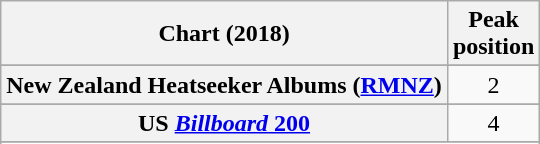<table class="wikitable sortable plainrowheaders" style="text-align:center">
<tr>
<th scope="col">Chart (2018)</th>
<th scope="col">Peak<br>position</th>
</tr>
<tr>
</tr>
<tr>
</tr>
<tr>
</tr>
<tr>
</tr>
<tr>
</tr>
<tr>
<th scope="row">New Zealand Heatseeker Albums (<a href='#'>RMNZ</a>)</th>
<td>2</td>
</tr>
<tr>
</tr>
<tr>
</tr>
<tr>
</tr>
<tr>
</tr>
<tr>
</tr>
<tr>
<th scope="row">US <a href='#'><em>Billboard</em> 200</a></th>
<td>4</td>
</tr>
<tr>
</tr>
<tr>
</tr>
</table>
